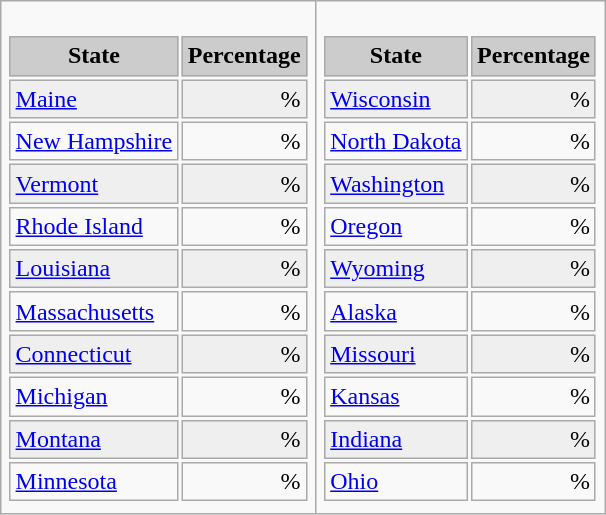<table border="1" style="float:left; margin:1em; border-collapse:collapse;" class="wikitable">
<tr>
<td valign="top"><br><table>
<tr>
<th style="background:#cccccc;">State</th>
<th style="background:#cccccc;">Percentage</th>
</tr>
<tr ---- bgcolor="efefef">
<td><a href='#'>Maine</a></td>
<td align="right">%</td>
</tr>
<tr ---->
<td><a href='#'>New Hampshire</a></td>
<td align="right">%</td>
</tr>
<tr ---- bgcolor="efefef">
<td><a href='#'>Vermont</a></td>
<td align="right">%</td>
</tr>
<tr ---->
<td><a href='#'>Rhode Island</a></td>
<td align="right">%</td>
</tr>
<tr ---- bgcolor="efefef">
<td><a href='#'>Louisiana</a></td>
<td align="right">%</td>
</tr>
<tr ---->
<td><a href='#'>Massachusetts</a></td>
<td align="right">%</td>
</tr>
<tr ---- bgcolor="efefef">
<td><a href='#'>Connecticut</a></td>
<td align="right">%</td>
</tr>
<tr ---->
<td><a href='#'>Michigan</a></td>
<td align="right">%</td>
</tr>
<tr ---- bgcolor="efefef">
<td><a href='#'>Montana</a></td>
<td align="right">%</td>
</tr>
<tr ---->
<td><a href='#'>Minnesota</a></td>
<td align="right">%</td>
</tr>
<tr ---- bgcolor="efefef">
</tr>
</table>
</td>
<td valign="top"><br><table>
<tr>
<th style="background:#cccccc;">State</th>
<th style="background:#cccccc;">Percentage</th>
</tr>
<tr ---- bgcolor="efefef">
<td><a href='#'>Wisconsin</a></td>
<td align="right">%</td>
</tr>
<tr ---->
<td><a href='#'>North Dakota</a></td>
<td align="right">%</td>
</tr>
<tr ---- bgcolor="efefef">
<td><a href='#'>Washington</a></td>
<td align="right">%</td>
</tr>
<tr ---->
<td><a href='#'>Oregon</a></td>
<td align="right">%</td>
</tr>
<tr ---- bgcolor="efefef">
<td><a href='#'>Wyoming</a></td>
<td align="right">%</td>
</tr>
<tr ---->
<td><a href='#'>Alaska</a></td>
<td align="right">%</td>
</tr>
<tr ---- bgcolor="efefef">
<td><a href='#'>Missouri</a></td>
<td align="right">%</td>
</tr>
<tr ---->
<td><a href='#'>Kansas</a></td>
<td align="right">%</td>
</tr>
<tr ---- bgcolor="efefef">
<td><a href='#'>Indiana</a></td>
<td align="right">%</td>
</tr>
<tr ---->
<td><a href='#'>Ohio</a></td>
<td align="right">%</td>
</tr>
<tr ---- bgcolor="efefef">
</tr>
</table>
</td>
</tr>
</table>
